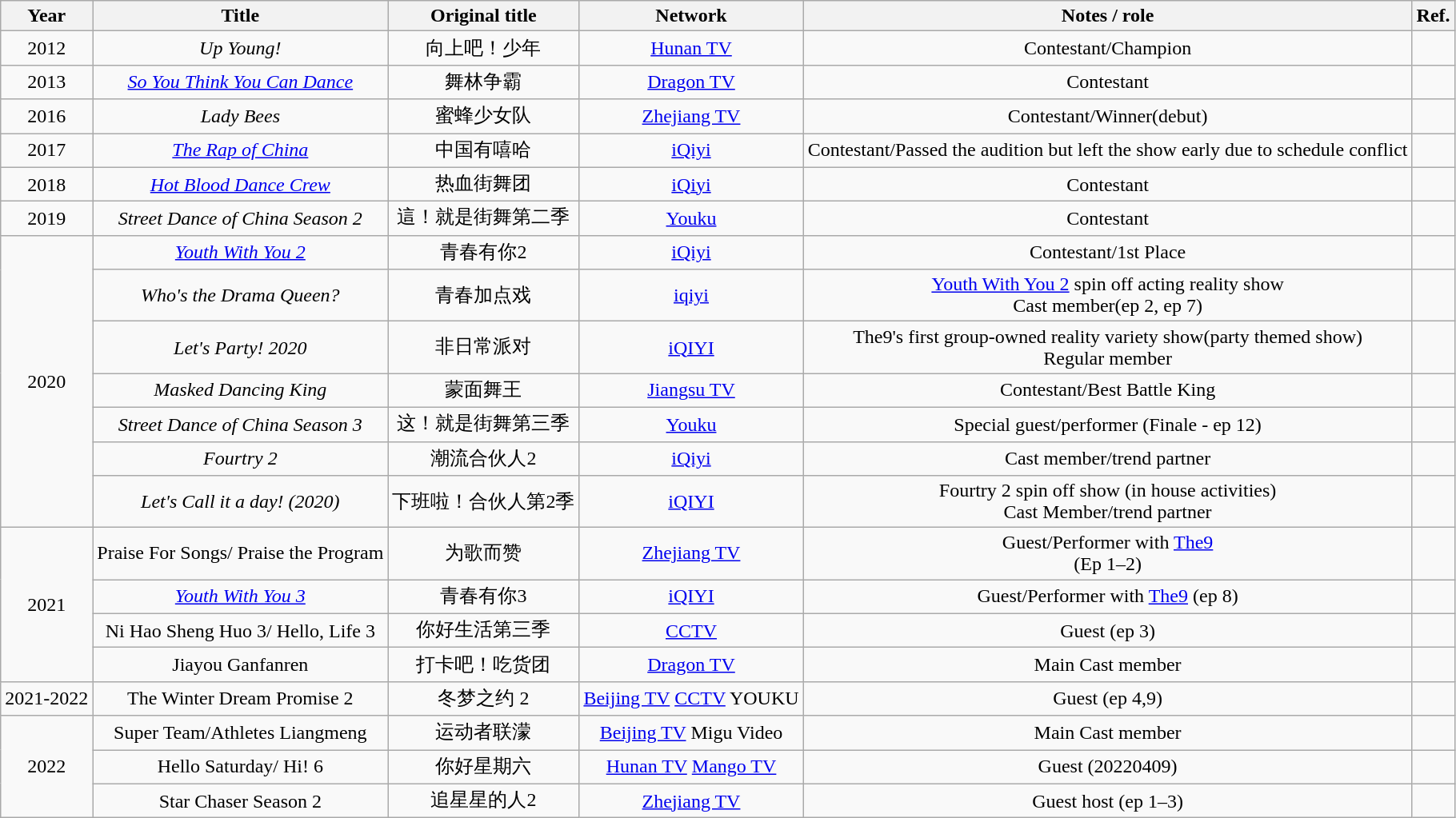<table class="wikitable" style="text-align:center;">
<tr>
<th>Year</th>
<th>Title</th>
<th>Original title</th>
<th>Network</th>
<th>Notes / role</th>
<th>Ref.</th>
</tr>
<tr>
<td>2012</td>
<td><em>Up Young!</em></td>
<td>向上吧！少年</td>
<td><a href='#'>Hunan TV</a></td>
<td>Contestant/Champion</td>
<td></td>
</tr>
<tr>
<td>2013</td>
<td><em><a href='#'>So You Think You Can Dance</a></em></td>
<td>舞林争霸</td>
<td><a href='#'>Dragon TV</a></td>
<td>Contestant</td>
<td></td>
</tr>
<tr>
<td>2016</td>
<td><em>Lady Bees</em></td>
<td>蜜蜂少女队</td>
<td><a href='#'>Zhejiang TV</a></td>
<td>Contestant/Winner(debut)</td>
<td></td>
</tr>
<tr>
<td>2017</td>
<td><em><a href='#'>The Rap of China</a></em></td>
<td>中国有嘻哈</td>
<td><a href='#'>iQiyi</a></td>
<td>Contestant/Passed the audition but left the show early due to schedule conflict</td>
<td></td>
</tr>
<tr>
<td>2018</td>
<td><em><a href='#'>Hot Blood Dance Crew</a></em></td>
<td>热血街舞团</td>
<td><a href='#'>iQiyi</a></td>
<td>Contestant</td>
<td></td>
</tr>
<tr>
<td>2019</td>
<td><em>Street Dance of China Season 2</em></td>
<td>這！就是街舞第二季</td>
<td><a href='#'>Youku</a></td>
<td>Contestant</td>
<td></td>
</tr>
<tr>
<td rowspan="7">2020</td>
<td><em><a href='#'>Youth With You 2</a></em></td>
<td>青春有你2</td>
<td><a href='#'>iQiyi</a></td>
<td>Contestant/1st Place</td>
<td></td>
</tr>
<tr>
<td><em>Who's the Drama Queen?</em></td>
<td>青春加点戏</td>
<td><a href='#'>iqiyi</a></td>
<td><a href='#'>Youth With You 2</a> spin off acting reality show<br>Cast member(ep 2, ep 7)</td>
<td></td>
</tr>
<tr>
<td><em>Let's Party! 2020</em></td>
<td>非日常派对</td>
<td><a href='#'>iQIYI</a></td>
<td>The9's first group-owned reality variety show(party themed show)<br>Regular member</td>
<td></td>
</tr>
<tr>
<td><em>Masked Dancing King</em></td>
<td>蒙面舞王</td>
<td><a href='#'>Jiangsu TV</a></td>
<td>Contestant/Best Battle King</td>
<td></td>
</tr>
<tr>
<td><em>Street Dance of China Season 3</em></td>
<td>这！就是街舞第三季</td>
<td><a href='#'>Youku</a></td>
<td>Special guest/performer (Finale - ep 12)</td>
<td></td>
</tr>
<tr>
<td><em>Fourtry 2</em></td>
<td>潮流合伙人2</td>
<td><a href='#'>iQiyi</a></td>
<td>Cast member/trend partner</td>
<td></td>
</tr>
<tr>
<td><em>Let's Call it a day! (2020)</em></td>
<td>下班啦！合伙人第2季</td>
<td><a href='#'>iQIYI</a></td>
<td>Fourtry 2 spin off show (in house activities)<br>Cast Member/trend partner</td>
<td></td>
</tr>
<tr>
<td rowspan="4">2021</td>
<td>Praise For Songs/ Praise the Program</td>
<td>为歌而赞</td>
<td><a href='#'>Zhejiang TV</a></td>
<td>Guest/Performer with <a href='#'>The9</a><br>(Ep 1–2)</td>
<td></td>
</tr>
<tr>
<td><em><a href='#'>Youth With You 3</a></em></td>
<td>青春有你3</td>
<td><a href='#'>iQIYI</a></td>
<td>Guest/Performer with <a href='#'>The9</a> (ep 8)</td>
<td></td>
</tr>
<tr>
<td>Ni Hao Sheng Huo 3/ Hello, Life 3</td>
<td>你好生活第三季</td>
<td><a href='#'>CCTV</a></td>
<td>Guest (ep 3)</td>
<td></td>
</tr>
<tr>
<td>Jiayou Ganfanren</td>
<td>打卡吧！吃货团</td>
<td><a href='#'>Dragon TV</a></td>
<td>Main Cast member</td>
<td></td>
</tr>
<tr>
<td>2021-2022</td>
<td>The Winter Dream Promise 2</td>
<td>冬梦之约 2</td>
<td><a href='#'>Beijing TV</a> <a href='#'>CCTV</a> YOUKU</td>
<td>Guest (ep 4,9)</td>
<td></td>
</tr>
<tr>
<td rowspan="3">2022</td>
<td>Super Team/Athletes Liangmeng</td>
<td>运动者联濛</td>
<td><a href='#'>Beijing TV</a>  Migu Video</td>
<td>Main Cast member</td>
<td></td>
</tr>
<tr>
<td>Hello Saturday/ Hi! 6</td>
<td>你好星期六</td>
<td><a href='#'>Hunan TV</a> <a href='#'>Mango TV</a></td>
<td>Guest (20220409)</td>
<td></td>
</tr>
<tr>
<td>Star Chaser Season 2</td>
<td>追星星的人2</td>
<td><a href='#'>Zhejiang TV</a></td>
<td>Guest host (ep 1–3)</td>
<td></td>
</tr>
</table>
